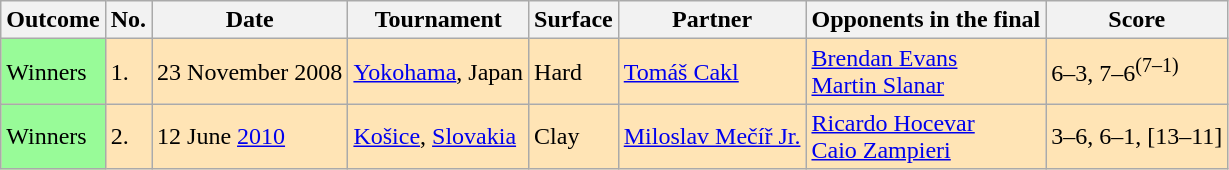<table class="sortable wikitable">
<tr>
<th>Outcome</th>
<th>No.</th>
<th>Date</th>
<th>Tournament</th>
<th>Surface</th>
<th>Partner</th>
<th>Opponents in the final</th>
<th>Score</th>
</tr>
<tr bgcolor="moccasin">
<td style="background:#98FB98">Winners</td>
<td>1.</td>
<td>23 November 2008</td>
<td><a href='#'>Yokohama</a>, Japan</td>
<td>Hard</td>
<td> <a href='#'>Tomáš Cakl</a></td>
<td> <a href='#'>Brendan Evans</a> <br>  <a href='#'>Martin Slanar</a></td>
<td>6–3, 7–6<sup>(7–1)</sup></td>
</tr>
<tr style="background:moccasin">
<td style="background:#98FB98">Winners</td>
<td>2.</td>
<td>12 June <a href='#'>2010</a></td>
<td><a href='#'>Košice</a>, <a href='#'>Slovakia</a></td>
<td>Clay</td>
<td> <a href='#'>Miloslav Mečíř Jr.</a></td>
<td> <a href='#'>Ricardo Hocevar</a> <br>  <a href='#'>Caio Zampieri</a></td>
<td>3–6, 6–1, [13–11]</td>
</tr>
</table>
